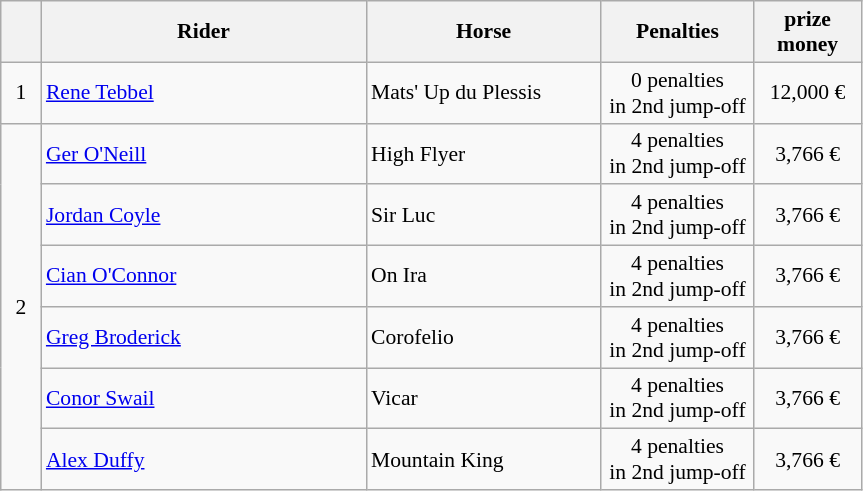<table class="wikitable" style="font-size: 90%">
<tr>
<th width=20></th>
<th width=210>Rider</th>
<th width=150>Horse</th>
<th width=95>Penalties</th>
<th width=65>prize<br>money</th>
</tr>
<tr>
<td align=center>1</td>
<td> <a href='#'>Rene Tebbel</a></td>
<td>Mats' Up du Plessis</td>
<td align=center>0 penalties<br>in 2nd jump-off</td>
<td align=center>12,000 €</td>
</tr>
<tr>
<td rowspan=6 align=center>2</td>
<td> <a href='#'>Ger O'Neill</a></td>
<td>High Flyer</td>
<td align=center>4 penalties<br>in 2nd jump-off</td>
<td align=center>3,766 €</td>
</tr>
<tr>
<td> <a href='#'>Jordan Coyle</a></td>
<td>Sir Luc</td>
<td align=center>4 penalties<br>in 2nd jump-off</td>
<td align=center>3,766 €</td>
</tr>
<tr>
<td>  <a href='#'>Cian O'Connor</a></td>
<td>On Ira</td>
<td align=center>4 penalties<br>in 2nd jump-off</td>
<td align=center>3,766 €</td>
</tr>
<tr>
<td> <a href='#'>Greg Broderick</a></td>
<td>Corofelio</td>
<td align=center>4 penalties<br>in 2nd jump-off</td>
<td align=center>3,766 €</td>
</tr>
<tr>
<td>  <a href='#'>Conor Swail</a></td>
<td>Vicar</td>
<td align=center>4 penalties<br>in 2nd jump-off</td>
<td align=center>3,766 €</td>
</tr>
<tr>
<td> <a href='#'>Alex Duffy</a></td>
<td>Mountain King</td>
<td align=center>4 penalties<br>in 2nd jump-off</td>
<td align=center>3,766 €</td>
</tr>
</table>
